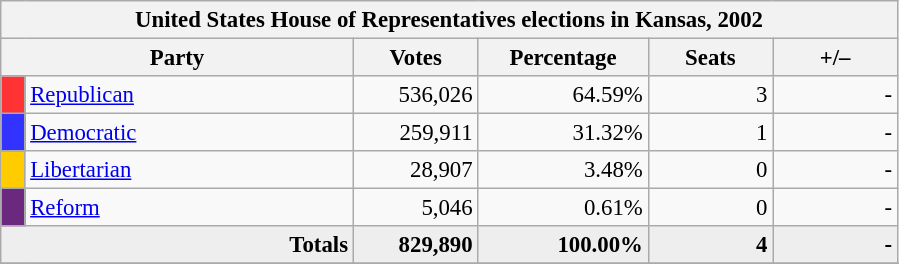<table class="wikitable" style="font-size: 95%;">
<tr>
<th colspan="6">United States House of Representatives elections in Kansas, 2002</th>
</tr>
<tr>
<th colspan=2 style="width: 15em">Party</th>
<th style="width: 5em">Votes</th>
<th style="width: 7em">Percentage</th>
<th style="width: 5em">Seats</th>
<th style="width: 5em">+/–</th>
</tr>
<tr>
<th style="background-color:#FF3333; width: 3px"></th>
<td style="width: 130px"><a href='#'>Republican</a></td>
<td align="right">536,026</td>
<td align="right">64.59%</td>
<td align="right">3</td>
<td align="right">-</td>
</tr>
<tr>
<th style="background-color:#3333FF; width: 3px"></th>
<td style="width: 130px"><a href='#'>Democratic</a></td>
<td align="right">259,911</td>
<td align="right">31.32%</td>
<td align="right">1</td>
<td align="right">-</td>
</tr>
<tr>
<th style="background-color:#FFCC00; width: 3px"></th>
<td style="width: 130px"><a href='#'>Libertarian</a></td>
<td align="right">28,907</td>
<td align="right">3.48%</td>
<td align="right">0</td>
<td align="right">-</td>
</tr>
<tr>
<th style="background-color:#6A287E; width: 3px"></th>
<td style="width: 130px"><a href='#'>Reform</a></td>
<td align="right">5,046</td>
<td align="right">0.61%</td>
<td align="right">0</td>
<td align="right">-</td>
</tr>
<tr bgcolor="#EEEEEE">
<td colspan="2" align="right"><strong>Totals</strong></td>
<td align="right"><strong>829,890</strong></td>
<td align="right"><strong>100.00%</strong></td>
<td align="right"><strong>4</strong></td>
<td align="right"><strong>-</strong></td>
</tr>
<tr bgcolor="#EEEEEE">
</tr>
</table>
